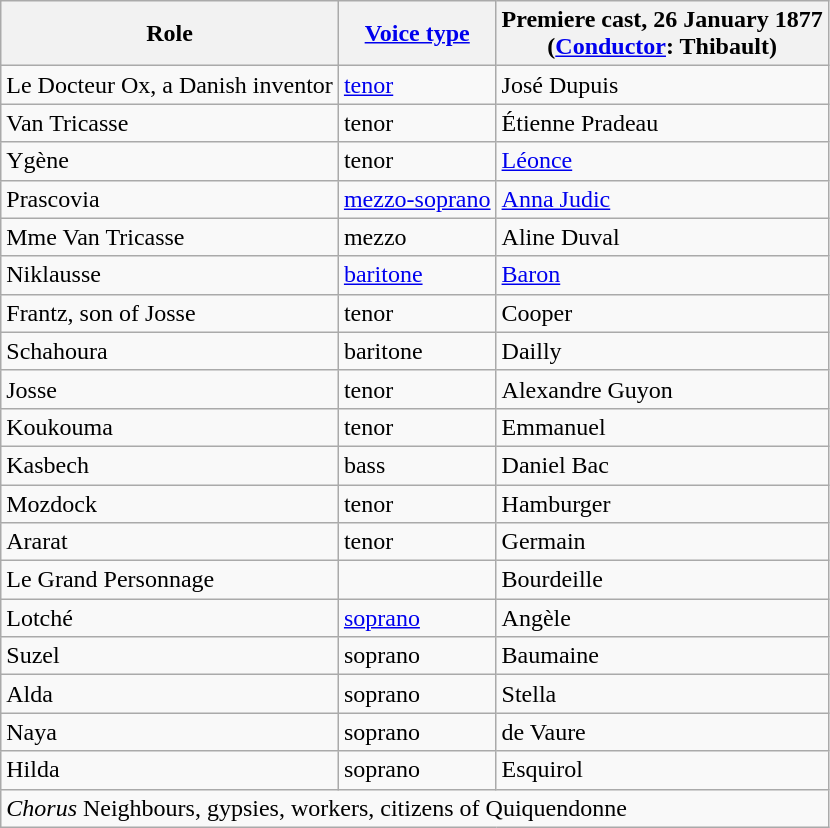<table class="wikitable">
<tr>
<th>Role</th>
<th><a href='#'>Voice type</a></th>
<th>Premiere cast, 26 January 1877<br>(<a href='#'>Conductor</a>: Thibault)</th>
</tr>
<tr>
<td>Le Docteur Ox, a Danish inventor</td>
<td><a href='#'>tenor</a></td>
<td>José Dupuis</td>
</tr>
<tr>
<td>Van Tricasse</td>
<td>tenor</td>
<td>Étienne Pradeau</td>
</tr>
<tr>
<td>Ygène</td>
<td>tenor</td>
<td><a href='#'>Léonce</a></td>
</tr>
<tr>
<td>Prascovia</td>
<td><a href='#'>mezzo-soprano</a></td>
<td><a href='#'>Anna Judic</a></td>
</tr>
<tr>
<td>Mme Van Tricasse</td>
<td>mezzo</td>
<td>Aline Duval</td>
</tr>
<tr>
<td>Niklausse</td>
<td><a href='#'>baritone</a></td>
<td><a href='#'>Baron</a></td>
</tr>
<tr>
<td>Frantz, son of Josse</td>
<td>tenor</td>
<td>Cooper</td>
</tr>
<tr>
<td>Schahoura</td>
<td>baritone</td>
<td>Dailly</td>
</tr>
<tr>
<td>Josse</td>
<td>tenor</td>
<td>Alexandre Guyon</td>
</tr>
<tr>
<td>Koukouma</td>
<td>tenor</td>
<td>Emmanuel</td>
</tr>
<tr>
<td>Kasbech</td>
<td>bass</td>
<td>Daniel Bac</td>
</tr>
<tr>
<td>Mozdock</td>
<td>tenor</td>
<td>Hamburger</td>
</tr>
<tr>
<td>Ararat</td>
<td>tenor</td>
<td>Germain</td>
</tr>
<tr>
<td>Le Grand Personnage</td>
<td></td>
<td>Bourdeille</td>
</tr>
<tr>
<td>Lotché</td>
<td><a href='#'>soprano</a></td>
<td>Angèle</td>
</tr>
<tr>
<td>Suzel</td>
<td>soprano</td>
<td>Baumaine</td>
</tr>
<tr>
<td>Alda</td>
<td>soprano</td>
<td>Stella</td>
</tr>
<tr>
<td>Naya</td>
<td>soprano</td>
<td>de Vaure</td>
</tr>
<tr>
<td>Hilda</td>
<td>soprano</td>
<td>Esquirol</td>
</tr>
<tr>
<td colspan="3"><em>Chorus</em> Neighbours, gypsies, workers, citizens of Quiquendonne</td>
</tr>
</table>
